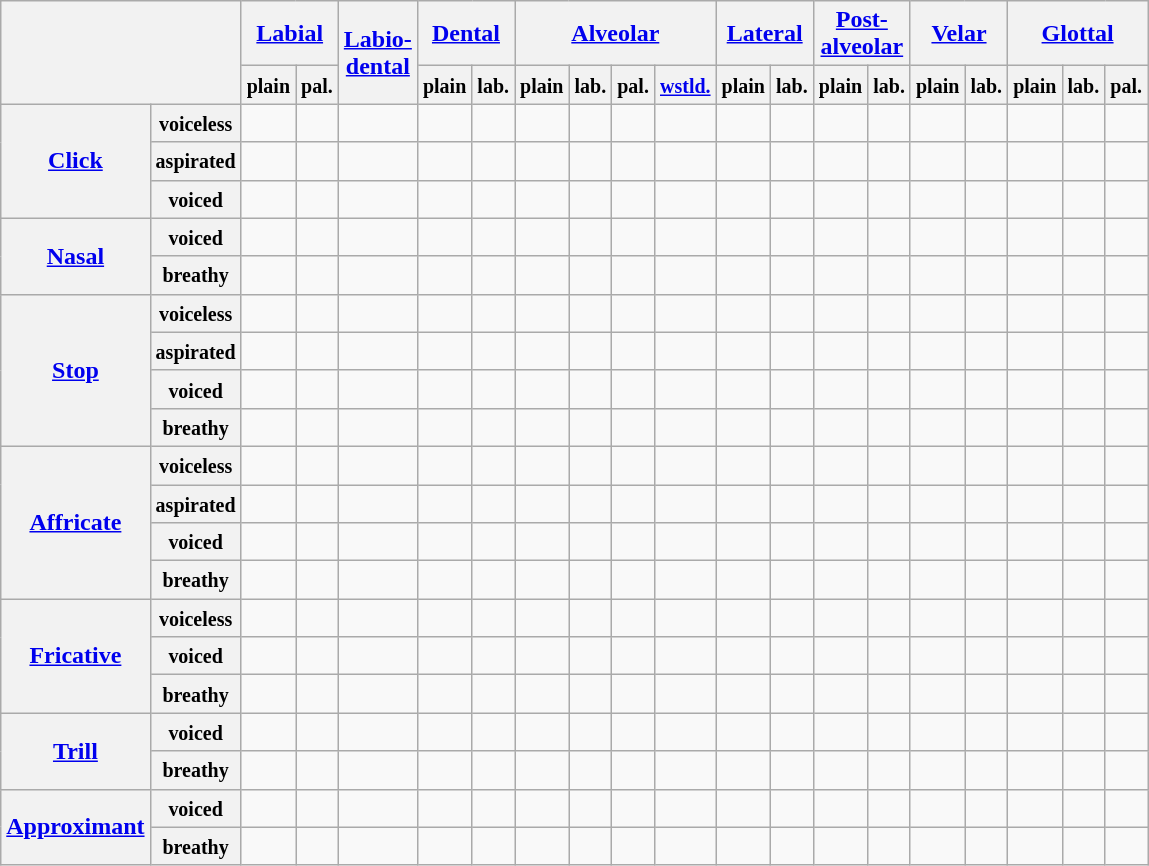<table class="wikitable" style="text-align:center">
<tr>
<th rowspan="2" colspan="2"></th>
<th colspan="2"><a href='#'>Labial</a></th>
<th rowspan="2"><a href='#'>Labio-<br>dental</a></th>
<th colspan="2"><a href='#'>Dental</a></th>
<th colspan="4"><a href='#'>Alveolar</a></th>
<th colspan="2"><a href='#'>Lateral</a></th>
<th colspan="2"><a href='#'>Post-<br>alveolar</a></th>
<th colspan="2"><a href='#'>Velar</a></th>
<th colspan="3"><a href='#'>Glottal</a></th>
</tr>
<tr>
<th><small>plain</small></th>
<th><small>pal.</small></th>
<th><small>plain</small></th>
<th><small>lab.</small></th>
<th><small>plain</small></th>
<th><small>lab.</small></th>
<th><small>pal.</small></th>
<th><small><a href='#'>wstld.</a></small></th>
<th><small>plain</small></th>
<th><small>lab.</small></th>
<th><small>plain</small></th>
<th><small>lab.</small></th>
<th><small>plain</small></th>
<th><small>lab.</small></th>
<th><small>plain</small></th>
<th><small>lab.</small></th>
<th><small>pal.</small></th>
</tr>
<tr>
<th rowspan="3"><a href='#'>Click</a></th>
<th><small>voiceless</small></th>
<td></td>
<td></td>
<td></td>
<td></td>
<td></td>
<td></td>
<td></td>
<td></td>
<td></td>
<td></td>
<td></td>
<td></td>
<td></td>
<td></td>
<td></td>
<td></td>
<td></td>
<td></td>
</tr>
<tr>
<th><small>aspirated</small></th>
<td></td>
<td></td>
<td></td>
<td></td>
<td></td>
<td></td>
<td></td>
<td></td>
<td></td>
<td></td>
<td></td>
<td></td>
<td></td>
<td></td>
<td></td>
<td></td>
<td></td>
<td></td>
</tr>
<tr>
<th><small>voiced</small></th>
<td></td>
<td></td>
<td></td>
<td></td>
<td></td>
<td></td>
<td></td>
<td></td>
<td></td>
<td></td>
<td></td>
<td></td>
<td></td>
<td></td>
<td></td>
<td></td>
<td></td>
<td></td>
</tr>
<tr>
<th rowspan="2"><a href='#'>Nasal</a></th>
<th><small>voiced</small></th>
<td></td>
<td></td>
<td></td>
<td></td>
<td></td>
<td></td>
<td></td>
<td></td>
<td></td>
<td></td>
<td></td>
<td></td>
<td></td>
<td></td>
<td></td>
<td></td>
<td></td>
<td></td>
</tr>
<tr>
<th><small>breathy</small></th>
<td></td>
<td></td>
<td></td>
<td></td>
<td></td>
<td></td>
<td></td>
<td></td>
<td></td>
<td></td>
<td></td>
<td></td>
<td></td>
<td></td>
<td></td>
<td></td>
<td></td>
<td></td>
</tr>
<tr>
<th rowspan="4"><a href='#'>Stop</a></th>
<th><small>voiceless</small></th>
<td></td>
<td></td>
<td></td>
<td></td>
<td></td>
<td></td>
<td></td>
<td></td>
<td></td>
<td></td>
<td></td>
<td></td>
<td></td>
<td></td>
<td></td>
<td></td>
<td></td>
<td></td>
</tr>
<tr>
<th><small>aspirated</small></th>
<td></td>
<td></td>
<td></td>
<td></td>
<td></td>
<td></td>
<td></td>
<td></td>
<td></td>
<td></td>
<td></td>
<td></td>
<td></td>
<td></td>
<td></td>
<td></td>
<td></td>
<td></td>
</tr>
<tr>
<th><small>voiced</small></th>
<td></td>
<td></td>
<td></td>
<td></td>
<td></td>
<td></td>
<td></td>
<td></td>
<td></td>
<td></td>
<td></td>
<td></td>
<td></td>
<td></td>
<td></td>
<td></td>
<td></td>
<td></td>
</tr>
<tr>
<th><small>breathy</small></th>
<td></td>
<td></td>
<td></td>
<td></td>
<td></td>
<td></td>
<td></td>
<td></td>
<td></td>
<td></td>
<td></td>
<td></td>
<td></td>
<td></td>
<td></td>
<td></td>
<td></td>
<td></td>
</tr>
<tr>
<th rowspan="4"><a href='#'>Affricate</a></th>
<th><small>voiceless</small></th>
<td></td>
<td></td>
<td></td>
<td></td>
<td></td>
<td></td>
<td></td>
<td></td>
<td></td>
<td></td>
<td></td>
<td></td>
<td></td>
<td></td>
<td></td>
<td></td>
<td></td>
<td></td>
</tr>
<tr>
<th><small>aspirated</small></th>
<td></td>
<td></td>
<td></td>
<td></td>
<td></td>
<td></td>
<td></td>
<td></td>
<td></td>
<td></td>
<td></td>
<td></td>
<td></td>
<td></td>
<td></td>
<td></td>
<td></td>
<td></td>
</tr>
<tr>
<th><small>voiced</small></th>
<td></td>
<td></td>
<td></td>
<td></td>
<td></td>
<td></td>
<td></td>
<td></td>
<td></td>
<td></td>
<td></td>
<td></td>
<td></td>
<td></td>
<td></td>
<td></td>
<td></td>
<td></td>
</tr>
<tr>
<th><small>breathy</small></th>
<td></td>
<td></td>
<td></td>
<td></td>
<td></td>
<td></td>
<td></td>
<td></td>
<td></td>
<td></td>
<td></td>
<td></td>
<td></td>
<td></td>
<td></td>
<td></td>
<td></td>
<td></td>
</tr>
<tr>
<th rowspan="3"><a href='#'>Fricative</a></th>
<th><small>voiceless</small></th>
<td></td>
<td></td>
<td></td>
<td></td>
<td></td>
<td></td>
<td></td>
<td></td>
<td></td>
<td></td>
<td></td>
<td></td>
<td></td>
<td></td>
<td></td>
<td></td>
<td></td>
<td></td>
</tr>
<tr>
<th><small>voiced</small></th>
<td></td>
<td></td>
<td></td>
<td></td>
<td></td>
<td></td>
<td></td>
<td></td>
<td></td>
<td></td>
<td></td>
<td></td>
<td></td>
<td></td>
<td></td>
<td></td>
<td></td>
<td></td>
</tr>
<tr>
<th><small>breathy</small></th>
<td></td>
<td></td>
<td></td>
<td></td>
<td></td>
<td></td>
<td></td>
<td></td>
<td></td>
<td></td>
<td></td>
<td></td>
<td></td>
<td></td>
<td></td>
<td></td>
<td></td>
<td></td>
</tr>
<tr>
<th rowspan="2"><a href='#'>Trill</a></th>
<th><small>voiced</small></th>
<td></td>
<td></td>
<td></td>
<td></td>
<td></td>
<td></td>
<td></td>
<td></td>
<td></td>
<td></td>
<td></td>
<td></td>
<td></td>
<td></td>
<td></td>
<td></td>
<td></td>
<td></td>
</tr>
<tr>
<th><small>breathy</small></th>
<td></td>
<td></td>
<td></td>
<td></td>
<td></td>
<td></td>
<td></td>
<td></td>
<td></td>
<td></td>
<td></td>
<td></td>
<td></td>
<td></td>
<td></td>
<td></td>
<td></td>
<td></td>
</tr>
<tr>
<th rowspan="2"><a href='#'>Approximant</a></th>
<th><small>voiced</small></th>
<td></td>
<td></td>
<td></td>
<td></td>
<td></td>
<td></td>
<td></td>
<td></td>
<td></td>
<td></td>
<td></td>
<td></td>
<td></td>
<td></td>
<td></td>
<td></td>
<td></td>
<td></td>
</tr>
<tr>
<th><small>breathy</small></th>
<td></td>
<td></td>
<td></td>
<td></td>
<td></td>
<td></td>
<td></td>
<td></td>
<td></td>
<td></td>
<td></td>
<td></td>
<td></td>
<td></td>
<td></td>
<td></td>
<td></td>
<td></td>
</tr>
</table>
